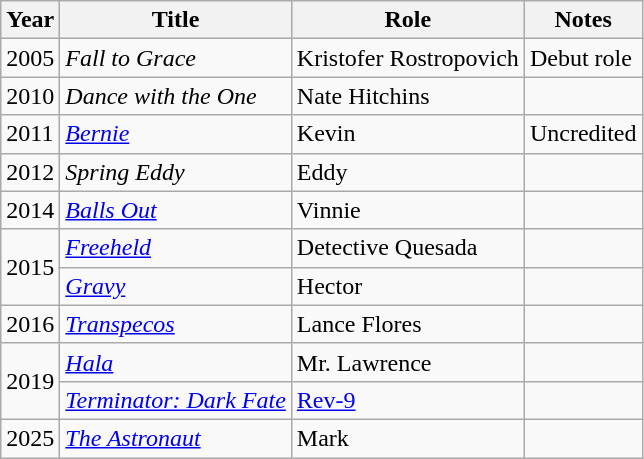<table class="wikitable">
<tr>
<th>Year</th>
<th>Title</th>
<th>Role</th>
<th>Notes</th>
</tr>
<tr>
<td>2005</td>
<td><em>Fall to Grace</em></td>
<td>Kristofer Rostropovich</td>
<td>Debut role</td>
</tr>
<tr>
<td>2010</td>
<td><em>Dance with the One</em></td>
<td>Nate Hitchins</td>
<td></td>
</tr>
<tr>
<td>2011</td>
<td><em><a href='#'>Bernie</a></em></td>
<td>Kevin</td>
<td>Uncredited</td>
</tr>
<tr>
<td>2012</td>
<td><em>Spring Eddy</em></td>
<td>Eddy</td>
<td></td>
</tr>
<tr>
<td>2014</td>
<td><em><a href='#'>Balls Out</a></em></td>
<td>Vinnie</td>
<td></td>
</tr>
<tr>
<td rowspan="2">2015</td>
<td><em><a href='#'>Freeheld</a></em></td>
<td>Detective Quesada</td>
<td></td>
</tr>
<tr>
<td><em><a href='#'>Gravy</a></em></td>
<td>Hector</td>
<td></td>
</tr>
<tr>
<td>2016</td>
<td><em><a href='#'>Transpecos</a></em></td>
<td>Lance Flores</td>
<td></td>
</tr>
<tr>
<td rowspan="2">2019</td>
<td><em><a href='#'>Hala</a></em></td>
<td>Mr. Lawrence</td>
<td></td>
</tr>
<tr>
<td><em><a href='#'>Terminator: Dark Fate</a></em></td>
<td><a href='#'>Rev-9</a></td>
<td></td>
</tr>
<tr>
<td>2025</td>
<td><em><a href='#'>The Astronaut</a></em></td>
<td>Mark</td>
<td></td>
</tr>
</table>
